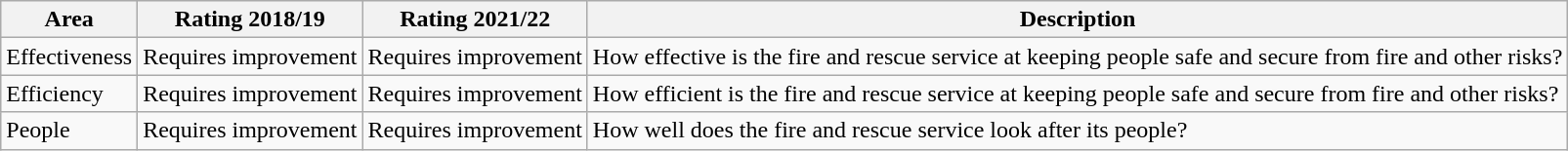<table class="wikitable">
<tr>
<th>Area</th>
<th>Rating 2018/19</th>
<th>Rating 2021/22</th>
<th>Description</th>
</tr>
<tr>
<td>Effectiveness</td>
<td>Requires improvement</td>
<td>Requires improvement</td>
<td>How effective is the fire and rescue service at keeping people safe and secure from fire and other risks?</td>
</tr>
<tr>
<td>Efficiency</td>
<td>Requires improvement</td>
<td>Requires improvement</td>
<td>How efficient is the fire and rescue service at keeping people safe and secure from fire and other risks?</td>
</tr>
<tr>
<td>People</td>
<td>Requires improvement</td>
<td>Requires improvement</td>
<td>How well does the fire and rescue service look after its people?</td>
</tr>
</table>
